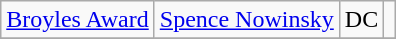<table class="wikitable">
<tr>
<td><a href='#'>Broyles Award</a></td>
<td><a href='#'>Spence Nowinsky</a></td>
<td>DC</td>
<td></td>
</tr>
<tr>
</tr>
</table>
